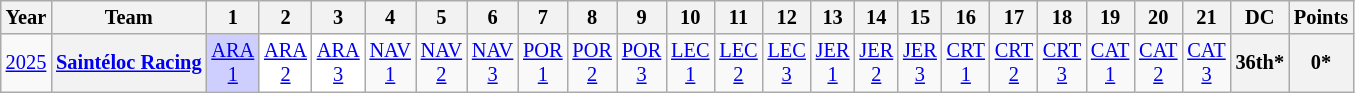<table class="wikitable" style="text-align:center; font-size:85%">
<tr>
<th>Year</th>
<th>Team</th>
<th>1</th>
<th>2</th>
<th>3</th>
<th>4</th>
<th>5</th>
<th>6</th>
<th>7</th>
<th>8</th>
<th>9</th>
<th>10</th>
<th>11</th>
<th>12</th>
<th>13</th>
<th>14</th>
<th>15</th>
<th>16</th>
<th>17</th>
<th>18</th>
<th>19</th>
<th>20</th>
<th>21</th>
<th>DC</th>
<th>Points</th>
</tr>
<tr>
<td><a href='#'>2025</a></td>
<th nowrap><a href='#'>Saintéloc Racing</a></th>
<td style="background:#CFCFFF;"><a href='#'>ARA<br>1</a><br></td>
<td style="background:#FFFFFF;"><a href='#'>ARA<br>2</a><br></td>
<td style="background:#FFFFFF;"><a href='#'>ARA<br>3</a><br></td>
<td style="background:#;"><a href='#'>NAV<br>1</a><br></td>
<td style="background:#;"><a href='#'>NAV<br>2</a><br></td>
<td style="background:#;"><a href='#'>NAV<br>3</a><br></td>
<td style="background:#;"><a href='#'>POR<br>1</a><br></td>
<td style="background:#;"><a href='#'>POR<br>2</a><br></td>
<td style="background:#;"><a href='#'>POR<br>3</a><br></td>
<td style="background:#;"><a href='#'>LEC<br>1</a><br></td>
<td style="background:#;"><a href='#'>LEC<br>2</a><br></td>
<td style="background:#;"><a href='#'>LEC<br>3</a><br></td>
<td style="background:#;"><a href='#'>JER<br>1</a><br></td>
<td style="background:#;"><a href='#'>JER<br>2</a><br></td>
<td style="background:#;"><a href='#'>JER<br>3</a><br></td>
<td style="background:#;"><a href='#'>CRT<br>1</a><br></td>
<td style="background:#;"><a href='#'>CRT<br>2</a><br></td>
<td style="background:#;"><a href='#'>CRT<br>3</a><br></td>
<td style="background:#;"><a href='#'>CAT<br>1</a><br></td>
<td style="background:#;"><a href='#'>CAT<br>2</a><br></td>
<td style="background:#;"><a href='#'>CAT<br>3</a><br></td>
<th>36th*</th>
<th>0*</th>
</tr>
</table>
